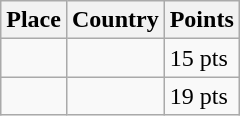<table class=wikitable>
<tr>
<th>Place</th>
<th>Country</th>
<th>Points</th>
</tr>
<tr>
<td align=center></td>
<td></td>
<td>15 pts</td>
</tr>
<tr>
<td align=center></td>
<td></td>
<td>19 pts</td>
</tr>
</table>
